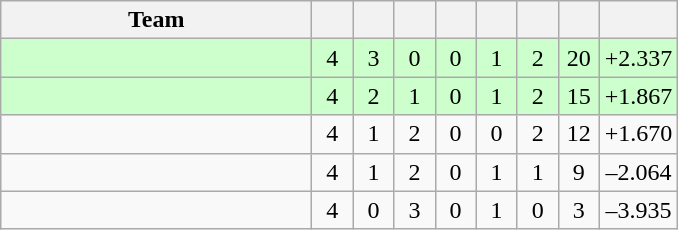<table class="wikitable" style="text-align:center">
<tr>
<th width=200>Team</th>
<th width=20></th>
<th width=20></th>
<th width=20></th>
<th width=20></th>
<th width=20></th>
<th width=20></th>
<th width=20></th>
<th width=45></th>
</tr>
<tr style="background:#cfc">
<td align="left"></td>
<td>4</td>
<td>3</td>
<td>0</td>
<td>0</td>
<td>1</td>
<td>2</td>
<td>20</td>
<td>+2.337</td>
</tr>
<tr style="background:#cfc">
<td align="left"></td>
<td>4</td>
<td>2</td>
<td>1</td>
<td>0</td>
<td>1</td>
<td>2</td>
<td>15</td>
<td>+1.867</td>
</tr>
<tr>
<td align="left"></td>
<td>4</td>
<td>1</td>
<td>2</td>
<td>0</td>
<td>0</td>
<td>2</td>
<td>12</td>
<td>+1.670</td>
</tr>
<tr>
<td align="left"></td>
<td>4</td>
<td>1</td>
<td>2</td>
<td>0</td>
<td>1</td>
<td>1</td>
<td>9</td>
<td>–2.064</td>
</tr>
<tr>
<td align="left"></td>
<td>4</td>
<td>0</td>
<td>3</td>
<td>0</td>
<td>1</td>
<td>0</td>
<td>3</td>
<td>–3.935</td>
</tr>
</table>
